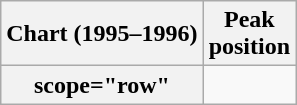<table class="wikitable sortable plainrowheaders" style="text-align:center;">
<tr>
<th scope="col">Chart (1995–1996)</th>
<th scope="col">Peak<br>position</th>
</tr>
<tr>
<th>scope="row" </th>
</tr>
</table>
